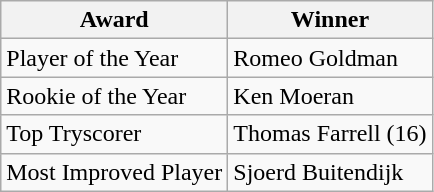<table class="wikitable">
<tr>
<th>Award</th>
<th>Winner</th>
</tr>
<tr>
<td>Player of the Year</td>
<td> Romeo Goldman</td>
</tr>
<tr>
<td>Rookie of the Year</td>
<td> Ken Moeran</td>
</tr>
<tr>
<td>Top Tryscorer</td>
<td> Thomas Farrell (16)</td>
</tr>
<tr>
<td>Most Improved Player</td>
<td> Sjoerd Buitendijk</td>
</tr>
</table>
